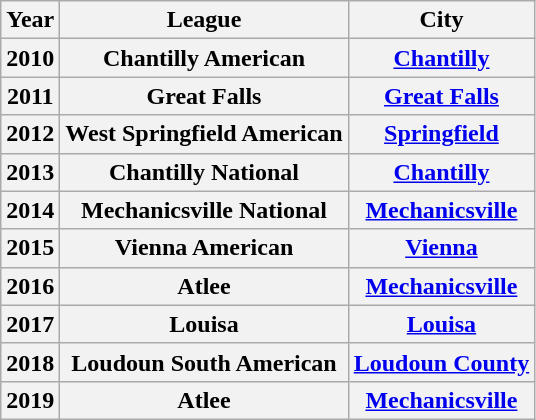<table class="wikitable">
<tr>
<th>Year</th>
<th>League</th>
<th>City</th>
</tr>
<tr>
<th>2010</th>
<th>Chantilly American</th>
<th><a href='#'>Chantilly</a></th>
</tr>
<tr>
<th>2011</th>
<th>Great Falls</th>
<th><a href='#'>Great Falls</a></th>
</tr>
<tr>
<th>2012</th>
<th>West Springfield American</th>
<th><a href='#'>Springfield</a></th>
</tr>
<tr>
<th>2013</th>
<th>Chantilly National</th>
<th><a href='#'>Chantilly</a></th>
</tr>
<tr>
<th>2014</th>
<th>Mechanicsville National</th>
<th><a href='#'>Mechanicsville</a></th>
</tr>
<tr>
<th>2015</th>
<th>Vienna American</th>
<th><a href='#'>Vienna</a></th>
</tr>
<tr>
<th>2016</th>
<th>Atlee</th>
<th><a href='#'>Mechanicsville</a></th>
</tr>
<tr>
<th>2017</th>
<th>Louisa</th>
<th><a href='#'>Louisa</a></th>
</tr>
<tr>
<th>2018</th>
<th>Loudoun South American</th>
<th><a href='#'>Loudoun County</a></th>
</tr>
<tr>
<th>2019</th>
<th>Atlee</th>
<th><a href='#'>Mechanicsville</a></th>
</tr>
</table>
